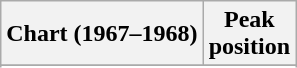<table class="wikitable sortable plainrowheaders" style="text-align:center">
<tr>
<th scope="col">Chart (1967–1968)</th>
<th scope="col">Peak<br> position</th>
</tr>
<tr>
</tr>
<tr>
</tr>
</table>
